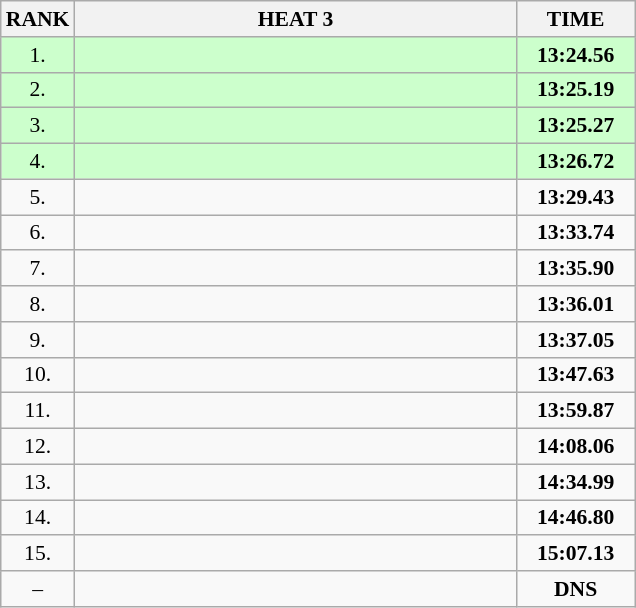<table class="wikitable" style="border-collapse: collapse; font-size: 90%;">
<tr>
<th>RANK</th>
<th style="width: 20em">HEAT 3</th>
<th style="width: 5em">TIME</th>
</tr>
<tr bgcolor=#CCFFCC>
<td align="center">1.</td>
<td></td>
<td align="center"><strong>13:24.56 </strong></td>
</tr>
<tr bgcolor=#CCFFCC>
<td align="center">2.</td>
<td></td>
<td align="center"><strong>13:25.19 </strong></td>
</tr>
<tr bgcolor=#CCFFCC>
<td align="center">3.</td>
<td></td>
<td align="center"><strong>13:25.27 </strong></td>
</tr>
<tr bgcolor=#CCFFCC>
<td align="center">4.</td>
<td></td>
<td align="center"><strong>13:26.72 </strong></td>
</tr>
<tr>
<td align="center">5.</td>
<td></td>
<td align="center"><strong>13:29.43 </strong></td>
</tr>
<tr>
<td align="center">6.</td>
<td></td>
<td align="center"><strong>13:33.74 </strong></td>
</tr>
<tr>
<td align="center">7.</td>
<td></td>
<td align="center"><strong>13:35.90 </strong></td>
</tr>
<tr>
<td align="center">8.</td>
<td></td>
<td align="center"><strong>13:36.01 </strong></td>
</tr>
<tr>
<td align="center">9.</td>
<td></td>
<td align="center"><strong>13:37.05 </strong></td>
</tr>
<tr>
<td align="center">10.</td>
<td></td>
<td align="center"><strong>13:47.63 </strong></td>
</tr>
<tr>
<td align="center">11.</td>
<td></td>
<td align="center"><strong>13:59.87 </strong></td>
</tr>
<tr>
<td align="center">12.</td>
<td></td>
<td align="center"><strong>14:08.06 </strong></td>
</tr>
<tr>
<td align="center">13.</td>
<td></td>
<td align="center"><strong>14:34.99 </strong></td>
</tr>
<tr>
<td align="center">14.</td>
<td></td>
<td align="center"><strong>14:46.80 </strong></td>
</tr>
<tr>
<td align="center">15.</td>
<td></td>
<td align="center"><strong>15:07.13 </strong></td>
</tr>
<tr>
<td align="center">–</td>
<td></td>
<td align="center"><strong>DNS </strong></td>
</tr>
</table>
